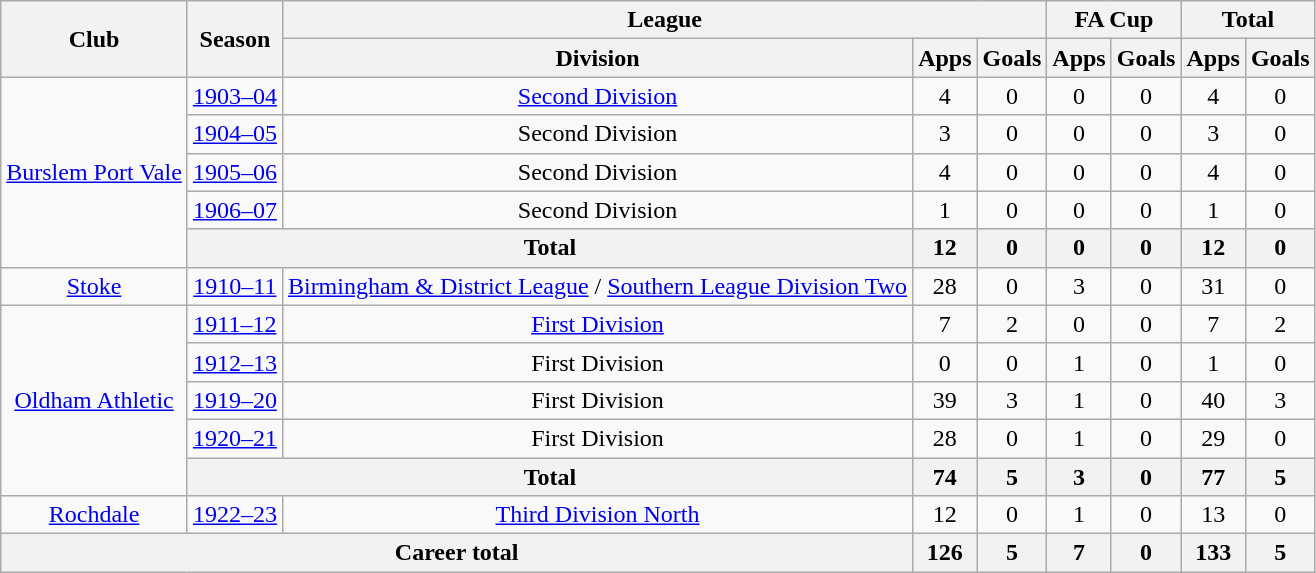<table class="wikitable" style="text-align: center;">
<tr>
<th rowspan="2">Club</th>
<th rowspan="2">Season</th>
<th colspan="3">League</th>
<th colspan="2">FA Cup</th>
<th colspan="2">Total</th>
</tr>
<tr>
<th>Division</th>
<th>Apps</th>
<th>Goals</th>
<th>Apps</th>
<th>Goals</th>
<th>Apps</th>
<th>Goals</th>
</tr>
<tr>
<td rowspan="5"><a href='#'>Burslem Port Vale</a></td>
<td><a href='#'>1903–04</a></td>
<td><a href='#'>Second Division</a></td>
<td>4</td>
<td>0</td>
<td>0</td>
<td>0</td>
<td>4</td>
<td>0</td>
</tr>
<tr>
<td><a href='#'>1904–05</a></td>
<td>Second Division</td>
<td>3</td>
<td>0</td>
<td>0</td>
<td>0</td>
<td>3</td>
<td>0</td>
</tr>
<tr>
<td><a href='#'>1905–06</a></td>
<td>Second Division</td>
<td>4</td>
<td>0</td>
<td>0</td>
<td>0</td>
<td>4</td>
<td>0</td>
</tr>
<tr>
<td><a href='#'>1906–07</a></td>
<td>Second Division</td>
<td>1</td>
<td>0</td>
<td>0</td>
<td>0</td>
<td>1</td>
<td>0</td>
</tr>
<tr>
<th colspan="2">Total</th>
<th>12</th>
<th>0</th>
<th>0</th>
<th>0</th>
<th>12</th>
<th>0</th>
</tr>
<tr>
<td><a href='#'>Stoke</a></td>
<td><a href='#'>1910–11</a></td>
<td><a href='#'>Birmingham & District League</a> / <a href='#'>Southern League Division Two</a></td>
<td>28</td>
<td>0</td>
<td>3</td>
<td>0</td>
<td>31</td>
<td>0</td>
</tr>
<tr>
<td rowspan=5><a href='#'>Oldham Athletic</a></td>
<td><a href='#'>1911–12</a></td>
<td><a href='#'>First Division</a></td>
<td>7</td>
<td>2</td>
<td>0</td>
<td>0</td>
<td>7</td>
<td>2</td>
</tr>
<tr>
<td><a href='#'>1912–13</a></td>
<td>First Division</td>
<td>0</td>
<td>0</td>
<td>1</td>
<td>0</td>
<td>1</td>
<td>0</td>
</tr>
<tr>
<td><a href='#'>1919–20</a></td>
<td>First Division</td>
<td>39</td>
<td>3</td>
<td>1</td>
<td>0</td>
<td>40</td>
<td>3</td>
</tr>
<tr>
<td><a href='#'>1920–21</a></td>
<td>First Division</td>
<td>28</td>
<td>0</td>
<td>1</td>
<td>0</td>
<td>29</td>
<td>0</td>
</tr>
<tr>
<th colspan="2">Total</th>
<th>74</th>
<th>5</th>
<th>3</th>
<th>0</th>
<th>77</th>
<th>5</th>
</tr>
<tr>
<td><a href='#'>Rochdale</a></td>
<td><a href='#'>1922–23</a></td>
<td><a href='#'>Third Division North</a></td>
<td>12</td>
<td>0</td>
<td>1</td>
<td>0</td>
<td>13</td>
<td>0</td>
</tr>
<tr>
<th colspan="3">Career total</th>
<th>126</th>
<th>5</th>
<th>7</th>
<th>0</th>
<th>133</th>
<th>5</th>
</tr>
</table>
